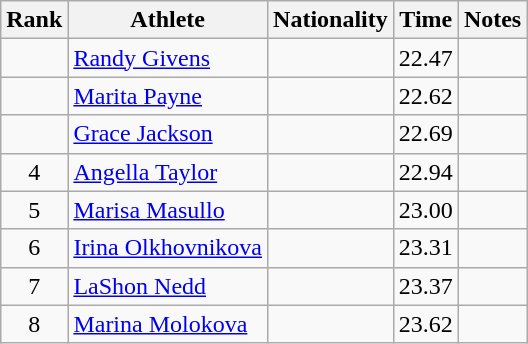<table class="wikitable sortable" style="text-align:center">
<tr>
<th>Rank</th>
<th>Athlete</th>
<th>Nationality</th>
<th>Time</th>
<th>Notes</th>
</tr>
<tr>
<td></td>
<td align=left><a href='#'>Randy Givens</a></td>
<td align=left></td>
<td>22.47</td>
<td></td>
</tr>
<tr>
<td></td>
<td align=left><a href='#'>Marita Payne</a></td>
<td align=left></td>
<td>22.62</td>
<td></td>
</tr>
<tr>
<td></td>
<td align=left><a href='#'>Grace Jackson</a></td>
<td align=left></td>
<td>22.69</td>
<td></td>
</tr>
<tr>
<td>4</td>
<td align=left><a href='#'>Angella Taylor</a></td>
<td align=left></td>
<td>22.94</td>
<td></td>
</tr>
<tr>
<td>5</td>
<td align=left><a href='#'>Marisa Masullo</a></td>
<td align=left></td>
<td>23.00</td>
<td></td>
</tr>
<tr>
<td>6</td>
<td align=left><a href='#'>Irina Olkhovnikova</a></td>
<td align=left></td>
<td>23.31</td>
<td></td>
</tr>
<tr>
<td>7</td>
<td align=left><a href='#'>LaShon Nedd</a></td>
<td align=left></td>
<td>23.37</td>
<td></td>
</tr>
<tr>
<td>8</td>
<td align=left><a href='#'>Marina Molokova</a></td>
<td align=left></td>
<td>23.62</td>
<td></td>
</tr>
</table>
